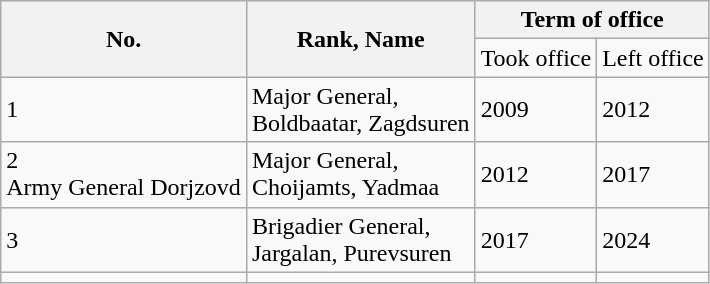<table class="wikitable">
<tr>
<th rowspan="2">No.</th>
<th rowspan="2">Rank, Name</th>
<th colspan="2">Term of office</th>
</tr>
<tr>
<td>Took office</td>
<td>Left office</td>
</tr>
<tr>
<td>1</td>
<td>Major General,<br>Boldbaatar, Zagdsuren</td>
<td>2009</td>
<td>2012</td>
</tr>
<tr>
<td>2<br>Army General Dorjzovd</td>
<td>Major General,<br>Choijamts, Yadmaa</td>
<td>2012</td>
<td>2017</td>
</tr>
<tr>
<td>3</td>
<td>Brigadier General,<br>Jargalan, Purevsuren</td>
<td>2017</td>
<td>2024</td>
</tr>
<tr>
<td></td>
<td></td>
<td></td>
<td></td>
</tr>
</table>
